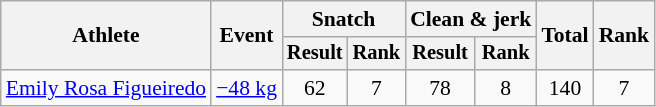<table class="wikitable" style="font-size:90%">
<tr>
<th rowspan="2">Athlete</th>
<th rowspan="2">Event</th>
<th colspan="2">Snatch</th>
<th colspan="2">Clean & jerk</th>
<th rowspan="2">Total</th>
<th rowspan="2">Rank</th>
</tr>
<tr style="font-size:95%">
<th>Result</th>
<th>Rank</th>
<th>Result</th>
<th>Rank</th>
</tr>
<tr align=center>
<td align=left><a href='#'>Emily Rosa Figueiredo</a></td>
<td align=left><a href='#'>−48 kg</a></td>
<td align=center>62</td>
<td align=center>7</td>
<td align=center>78</td>
<td align=center>8</td>
<td align=center>140</td>
<td align=center>7</td>
</tr>
</table>
